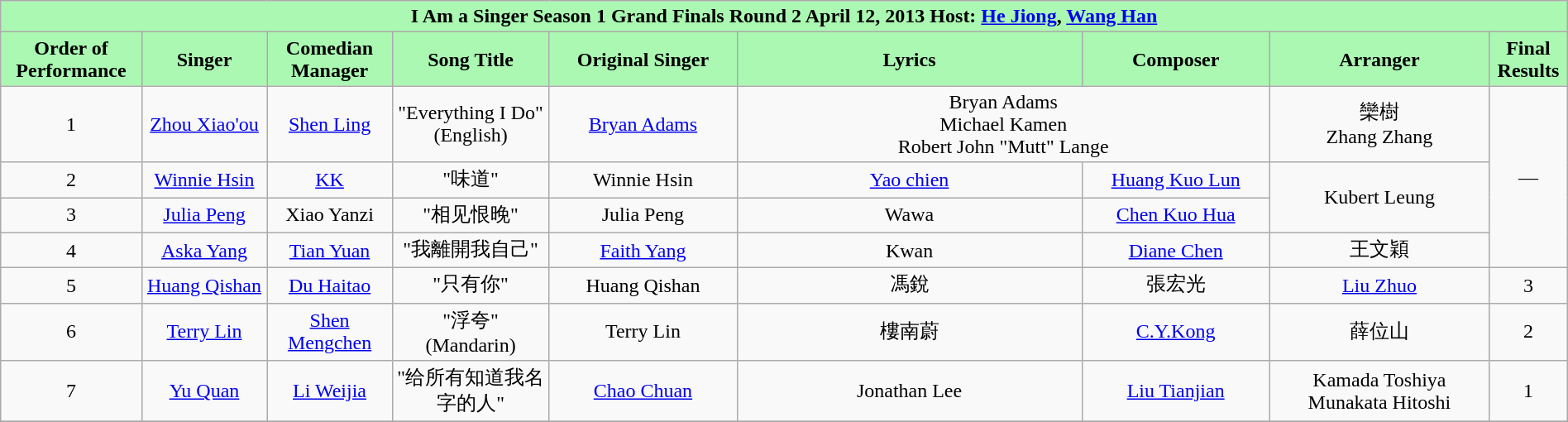<table class="wikitable sortable mw-collapsible" width="100%" style="text-align:center">
<tr align=center style="background:#ABF8B2">
<td colspan="9"><div><strong>I Am a Singer Season 1 Grand Finals Round 2 April 12, 2013 Host: <a href='#'>He Jiong</a>, <a href='#'>Wang Han</a></strong></div></td>
</tr>
<tr align=center style="background:#ABF8B2">
<td style="width:9%"><strong>Order of Performance</strong></td>
<td style="width:8%"><strong>Singer</strong></td>
<td style="width:8%"><strong>Comedian Manager</strong></td>
<td style="width:10%"><strong>Song Title</strong></td>
<td style="width:12%"><strong>Original Singer</strong></td>
<td style=width:5%"><strong>Lyrics</strong></td>
<td style="width:12%"><strong>Composer</strong></td>
<td style="width:14%"><strong>Arranger</strong></td>
<td style="width:5%"><strong>Final Results</strong></td>
</tr>
<tr>
<td>1</td>
<td><a href='#'>Zhou Xiao'ou</a></td>
<td><a href='#'>Shen Ling</a></td>
<td>"Everything I Do" (English)</td>
<td><a href='#'>Bryan Adams</a></td>
<td colspan="2">Bryan Adams<br>Michael Kamen<br>Robert John "Mutt" Lange</td>
<td>欒樹<br>Zhang Zhang</td>
<td rowspan="4">—</td>
</tr>
<tr>
<td>2</td>
<td><a href='#'>Winnie Hsin</a></td>
<td><a href='#'>KK</a></td>
<td>"味道"</td>
<td>Winnie Hsin</td>
<td><a href='#'>Yao chien</a></td>
<td><a href='#'>Huang Kuo Lun</a></td>
<td rowspan=2>Kubert Leung</td>
</tr>
<tr>
<td>3</td>
<td><a href='#'>Julia Peng</a></td>
<td>Xiao Yanzi</td>
<td>"相见恨晚"</td>
<td>Julia Peng</td>
<td>Wawa</td>
<td><a href='#'>Chen Kuo Hua</a></td>
</tr>
<tr>
<td>4</td>
<td><a href='#'>Aska Yang</a></td>
<td><a href='#'>Tian Yuan</a></td>
<td>"我離開我自己"</td>
<td><a href='#'>Faith Yang</a></td>
<td>Kwan</td>
<td><a href='#'>Diane Chen</a></td>
<td>王文穎</td>
</tr>
<tr>
<td>5</td>
<td><a href='#'>Huang Qishan</a></td>
<td><a href='#'>Du Haitao</a></td>
<td>"只有你"</td>
<td>Huang Qishan</td>
<td>馮銳</td>
<td>張宏光</td>
<td><a href='#'>Liu Zhuo</a></td>
<td>3</td>
</tr>
<tr>
<td>6</td>
<td><a href='#'>Terry Lin</a></td>
<td><a href='#'>Shen Mengchen</a></td>
<td>"浮夸" (Mandarin)</td>
<td>Terry Lin</td>
<td>樓南蔚</td>
<td><a href='#'>C.Y.Kong</a></td>
<td>薛位山</td>
<td>2 </td>
</tr>
<tr>
<td>7</td>
<td><a href='#'>Yu Quan</a></td>
<td><a href='#'>Li Weijia</a></td>
<td>"给所有知道我名字的人"</td>
<td><a href='#'>Chao Chuan</a></td>
<td>Jonathan Lee</td>
<td><a href='#'>Liu Tianjian</a></td>
<td>Kamada Toshiya<br>Munakata Hitoshi</td>
<td>1 </td>
</tr>
<tr>
</tr>
</table>
